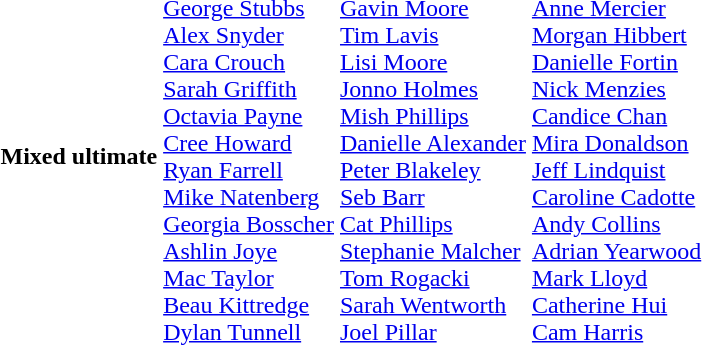<table>
<tr>
<th scope="row">Mixed ultimate</th>
<td><br><a href='#'>George Stubbs</a><br><a href='#'>Alex Snyder</a><br><a href='#'>Cara Crouch</a><br><a href='#'>Sarah Griffith</a><br><a href='#'>Octavia Payne</a><br><a href='#'>Cree Howard</a><br><a href='#'>Ryan Farrell</a><br><a href='#'>Mike Natenberg</a><br><a href='#'>Georgia Bosscher</a><br><a href='#'>Ashlin Joye</a><br><a href='#'>Mac Taylor</a><br><a href='#'>Beau Kittredge</a><br><a href='#'>Dylan Tunnell</a></td>
<td><br><a href='#'>Gavin Moore</a><br><a href='#'>Tim Lavis</a><br><a href='#'>Lisi Moore</a><br><a href='#'>Jonno Holmes</a><br><a href='#'>Mish Phillips</a><br><a href='#'>Danielle Alexander</a><br><a href='#'>Peter Blakeley</a><br><a href='#'>Seb Barr</a><br><a href='#'>Cat Phillips</a><br><a href='#'>Stephanie Malcher</a><br><a href='#'>Tom Rogacki</a><br><a href='#'>Sarah Wentworth</a><br><a href='#'>Joel Pillar</a></td>
<td><br><a href='#'>Anne Mercier</a><br><a href='#'>Morgan Hibbert</a><br><a href='#'>Danielle Fortin</a><br><a href='#'>Nick Menzies</a><br><a href='#'>Candice Chan</a><br><a href='#'>Mira Donaldson</a><br><a href='#'>Jeff Lindquist</a><br><a href='#'>Caroline Cadotte</a><br><a href='#'>Andy Collins</a><br><a href='#'>Adrian Yearwood</a><br><a href='#'>Mark Lloyd</a><br><a href='#'>Catherine Hui</a><br><a href='#'>Cam Harris</a></td>
</tr>
</table>
